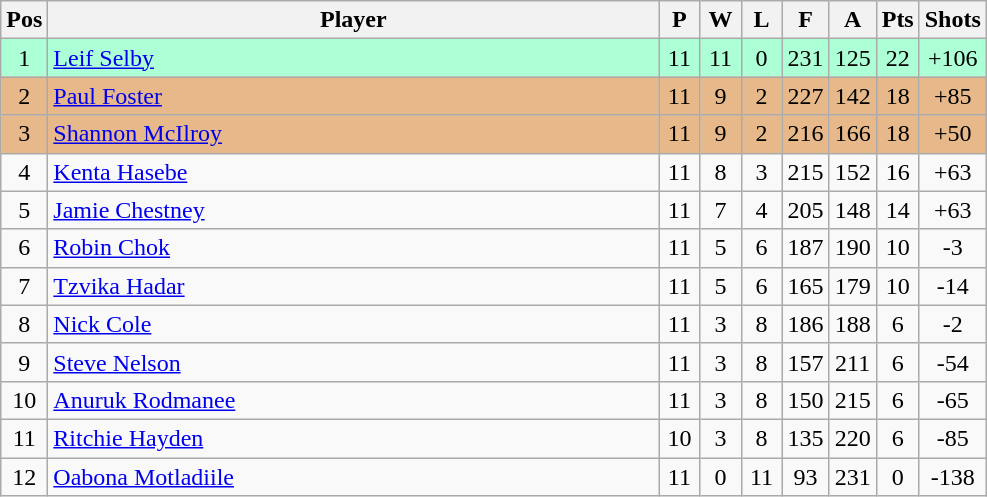<table class="wikitable" style="font-size: 100%">
<tr>
<th width=20>Pos</th>
<th width=400>Player</th>
<th width=20>P</th>
<th width=20>W</th>
<th width=20>L</th>
<th width=20>F</th>
<th width=20>A</th>
<th width=20>Pts</th>
<th width=20>Shots</th>
</tr>
<tr align=center style="background: #ADFFD6;">
<td>1</td>
<td align="left"> <a href='#'>Leif Selby</a></td>
<td>11</td>
<td>11</td>
<td>0</td>
<td>231</td>
<td>125</td>
<td>22</td>
<td>+106</td>
</tr>
<tr align=center style="background: #E6B88A;">
<td>2</td>
<td align="left"> <a href='#'>Paul Foster</a></td>
<td>11</td>
<td>9</td>
<td>2</td>
<td>227</td>
<td>142</td>
<td>18</td>
<td>+85</td>
</tr>
<tr align=center style="background: #E6B88A;">
<td>3</td>
<td align="left"> <a href='#'>Shannon McIlroy</a></td>
<td>11</td>
<td>9</td>
<td>2</td>
<td>216</td>
<td>166</td>
<td>18</td>
<td>+50</td>
</tr>
<tr align=center>
<td>4</td>
<td align="left"> <a href='#'>Kenta Hasebe</a></td>
<td>11</td>
<td>8</td>
<td>3</td>
<td>215</td>
<td>152</td>
<td>16</td>
<td>+63</td>
</tr>
<tr align=center>
<td>5</td>
<td align="left"> <a href='#'>Jamie Chestney</a></td>
<td>11</td>
<td>7</td>
<td>4</td>
<td>205</td>
<td>148</td>
<td>14</td>
<td>+63</td>
</tr>
<tr align=center>
<td>6</td>
<td align="left"> <a href='#'>Robin Chok</a></td>
<td>11</td>
<td>5</td>
<td>6</td>
<td>187</td>
<td>190</td>
<td>10</td>
<td>-3</td>
</tr>
<tr align=center>
<td>7</td>
<td align="left"> <a href='#'>Tzvika Hadar</a></td>
<td>11</td>
<td>5</td>
<td>6</td>
<td>165</td>
<td>179</td>
<td>10</td>
<td>-14</td>
</tr>
<tr align=center>
<td>8</td>
<td align="left"> <a href='#'>Nick Cole</a></td>
<td>11</td>
<td>3</td>
<td>8</td>
<td>186</td>
<td>188</td>
<td>6</td>
<td>-2</td>
</tr>
<tr align=center>
<td>9</td>
<td align="left"> <a href='#'>Steve Nelson</a></td>
<td>11</td>
<td>3</td>
<td>8</td>
<td>157</td>
<td>211</td>
<td>6</td>
<td>-54</td>
</tr>
<tr align=center>
<td>10</td>
<td align="left"> <a href='#'>Anuruk Rodmanee</a></td>
<td>11</td>
<td>3</td>
<td>8</td>
<td>150</td>
<td>215</td>
<td>6</td>
<td>-65</td>
</tr>
<tr align=center>
<td>11</td>
<td align="left"> <a href='#'>Ritchie Hayden</a></td>
<td>10</td>
<td>3</td>
<td>8</td>
<td>135</td>
<td>220</td>
<td>6</td>
<td>-85</td>
</tr>
<tr align=center>
<td>12</td>
<td align="left"> <a href='#'>Oabona Motladiile</a></td>
<td>11</td>
<td>0</td>
<td>11</td>
<td>93</td>
<td>231</td>
<td>0</td>
<td>-138</td>
</tr>
</table>
